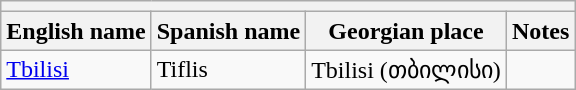<table class="wikitable sortable">
<tr>
<th colspan="4"></th>
</tr>
<tr>
<th>English name</th>
<th>Spanish name</th>
<th>Georgian place</th>
<th>Notes</th>
</tr>
<tr>
<td><a href='#'>Tbilisi</a></td>
<td>Tiflis</td>
<td>Tbilisi (თბილისი)</td>
<td></td>
</tr>
</table>
